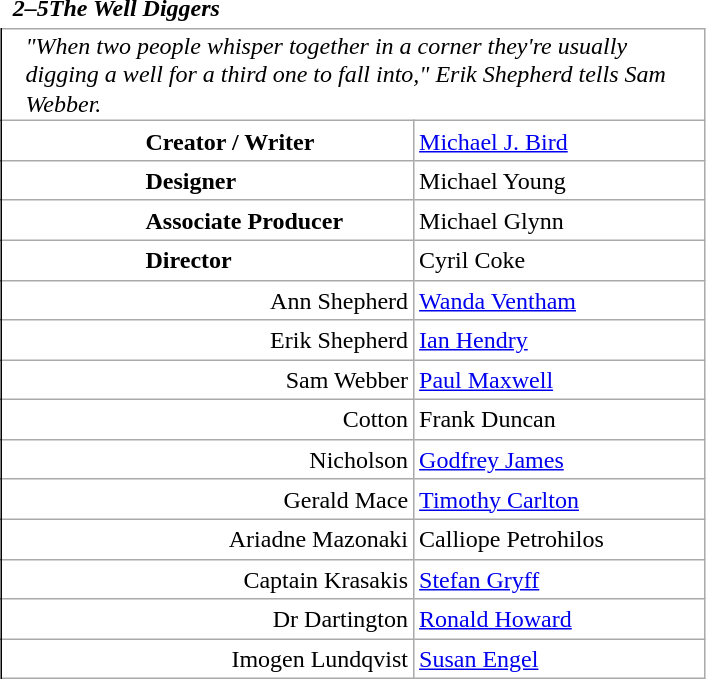<table class="wikitable mw-collapsible mw-collapsed" style="vertical-align:top;margin:auto 2em;line-height:1.2;max-width:33em;background-color:inherit;border:none;display: inline-table;">
<tr>
<td class=unsortable style="border:hidden;line-height:1.67;margin-left:-1em;text-align:center;padding-left:0.5em;min-width:1.0em;"></td>
<td class=unsortable style="border-style:none;padding-left:0.5em;text-align:left;min-width:16.5em;font-weight:700;font-style:italic;">2–5The Well Diggers</td>
<td class=unsortable style="border-style:none;text-align:right;font-weight:normal;font-family:Courier;font-size:95%;letter-spacing:-1pt;min-width:8.5em;padding-right:0.2em;"></td>
<td class=unsortable style="border-style:none;min-width:3.5em;padding-left:0;"></td>
<td class=unsortable style="border:hidden;min-width:3.5em;font-size:95%;"></td>
</tr>
<tr>
<td rowspan=100 style="border:none thin;border-right-style :solid;"></td>
<td colspan=3 style="text-align:left;padding:0.1em 1em;font-style:italic;border:hidden hidden solid hidden thin;">"When two people whisper together in a corner they're usually digging a well for a third one to fall into," Erik Shepherd tells Sam Webber.</td>
</tr>
<tr>
<td style="text-align:left;padding-left:6.0em;font-weight:bold;">Creator / Writer</td>
<td colspan=2><a href='#'>Michael J. Bird</a></td>
</tr>
<tr>
<td style="text-align:left;padding-left:6.0em;font-weight:bold;">Designer</td>
<td colspan=2>Michael Young</td>
</tr>
<tr>
<td style="text-align:left;padding-left:6.0em;font-weight:bold;">Associate Producer</td>
<td colspan=2>Michael Glynn</td>
</tr>
<tr>
<td style="text-align:left;padding-left:6.0em;font-weight:bold;">Director</td>
<td colspan=2>Cyril Coke</td>
</tr>
<tr>
<td style="text-align:right;">Ann Shepherd</td>
<td colspan=2><a href='#'>Wanda Ventham</a></td>
</tr>
<tr>
<td style="text-align:right;">Erik Shepherd</td>
<td colspan=2><a href='#'>Ian Hendry</a></td>
</tr>
<tr>
<td style="text-align:right;">Sam Webber</td>
<td colspan=2><a href='#'>Paul Maxwell</a></td>
</tr>
<tr>
<td style="text-align:right;">Cotton</td>
<td colspan=2>Frank Duncan</td>
</tr>
<tr>
<td style="text-align:right;">Nicholson</td>
<td colspan=2><a href='#'>Godfrey James</a></td>
</tr>
<tr>
<td style="text-align:right;">Gerald Mace</td>
<td colspan=2><a href='#'>Timothy Carlton</a></td>
</tr>
<tr>
<td style="text-align:right;">Ariadne Mazonaki</td>
<td colspan=2>Calliope Petrohilos</td>
</tr>
<tr>
<td style="text-align:right;">Captain Krasakis</td>
<td colspan=2><a href='#'>Stefan Gryff</a></td>
</tr>
<tr>
<td style="text-align:right;">Dr Dartington</td>
<td colspan=2><a href='#'>Ronald Howard</a></td>
</tr>
<tr>
<td style="text-align:right;">Imogen Lundqvist</td>
<td colspan=2><a href='#'>Susan Engel</a></td>
</tr>
</table>
